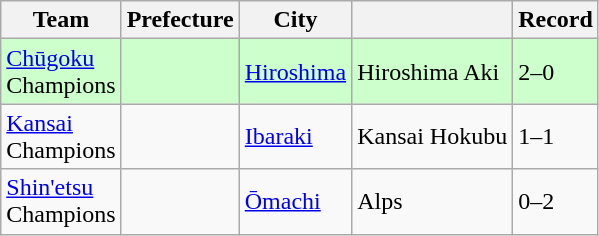<table class="wikitable">
<tr>
<th>Team</th>
<th>Prefecture</th>
<th>City</th>
<th></th>
<th>Record</th>
</tr>
<tr bgcolor="ccffcc">
<td><a href='#'>Chūgoku</a><br>Champions</td>
<td></td>
<td><a href='#'>Hiroshima</a></td>
<td>Hiroshima Aki</td>
<td>2–0</td>
</tr>
<tr>
<td><a href='#'>Kansai</a><br>Champions</td>
<td><strong></strong></td>
<td><a href='#'>Ibaraki</a></td>
<td>Kansai Hokubu</td>
<td>1–1</td>
</tr>
<tr>
<td><a href='#'>Shin'etsu</a><br>Champions</td>
<td><strong></strong></td>
<td><a href='#'>Ōmachi</a></td>
<td>Alps</td>
<td>0–2</td>
</tr>
</table>
